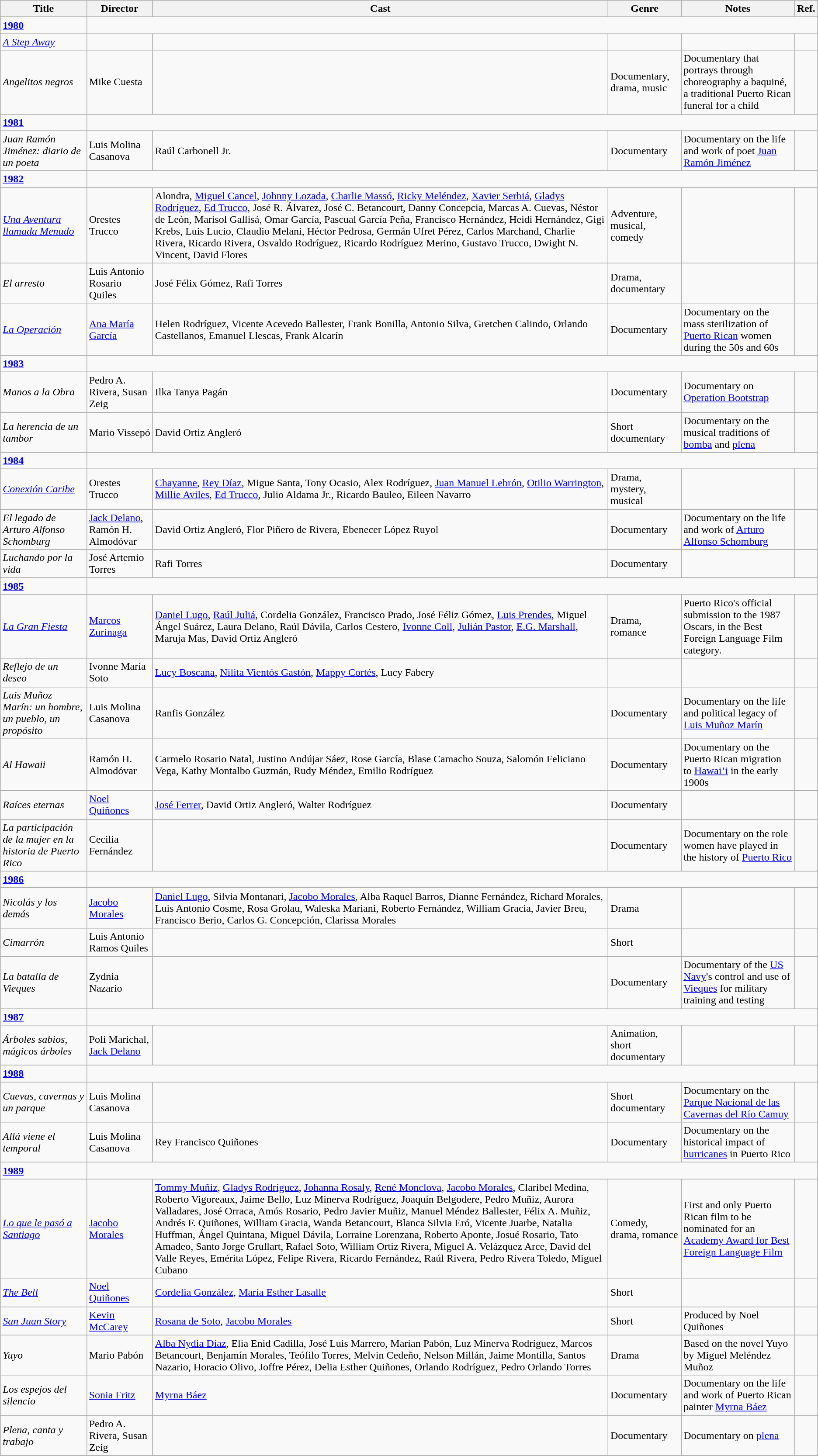<table class="wikitable">
<tr>
<th>Title</th>
<th>Director</th>
<th>Cast</th>
<th>Genre</th>
<th>Notes</th>
<th>Ref.</th>
</tr>
<tr>
<td><strong><a href='#'>1980</a></strong></td>
</tr>
<tr>
<td><em><a href='#'>A Step Away</a></em></td>
<td></td>
<td></td>
<td></td>
<td></td>
<td></td>
</tr>
<tr>
<td><em>Angelitos negros</em></td>
<td>Mike Cuesta</td>
<td></td>
<td>Documentary, drama, music</td>
<td>Documentary that portrays through choreography a baquiné, a traditional Puerto Rican funeral for a child</td>
<td></td>
</tr>
<tr>
<td><strong><a href='#'>1981</a></strong></td>
</tr>
<tr>
<td><em>Juan Ramón Jiménez: diario de un poeta</em></td>
<td>Luis Molina Casanova</td>
<td>Raúl Carbonell Jr.</td>
<td>Documentary</td>
<td>Documentary on the life and work of poet <a href='#'>Juan Ramón Jiménez</a></td>
<td></td>
</tr>
<tr>
<td><strong><a href='#'>1982</a></strong></td>
</tr>
<tr>
<td><em><a href='#'>Una Aventura llamada Menudo</a></em></td>
<td>Orestes Trucco</td>
<td>Alondra, <a href='#'>Miguel Cancel</a>, <a href='#'>Johnny Lozada</a>, <a href='#'>Charlie Massó</a>, <a href='#'>Ricky Meléndez</a>, <a href='#'>Xavier Serbiá</a>, <a href='#'>Gladys Rodríguez</a>, <a href='#'>Ed Trucco</a>, José R. Álvarez, José C. Betancourt, Danny Concepcia, Marcas A. Cuevas, Néstor de León, Marisol Gallisá, Omar García, Pascual García Peña, Francisco Hernández, Heidi Hernández, Gigi Krebs, Luis Lucio, Claudio Melani, Héctor Pedrosa, Germán Ufret Pérez, Carlos Marchand, Charlie Rivera, Ricardo Rivera, Osvaldo Rodríguez, Ricardo Rodríguez Merino, Gustavo Trucco, Dwight N. Vincent, David Flores</td>
<td>Adventure, musical, comedy</td>
<td></td>
<td></td>
</tr>
<tr>
<td><em>El arresto</em></td>
<td>Luis Antonio Rosario Quiles</td>
<td>José Félix Gómez, Rafi Torres</td>
<td>Drama, documentary</td>
<td></td>
<td></td>
</tr>
<tr>
<td><em><a href='#'>La Operación</a></em></td>
<td><a href='#'>Ana María García</a></td>
<td>Helen Rodríguez, Vicente Acevedo Ballester, Frank Bonilla, Antonio Silva, Gretchen Calindo, Orlando Castellanos, Emanuel Llescas, Frank Alcarín</td>
<td>Documentary</td>
<td>Documentary on the mass sterilization of <a href='#'>Puerto Rican</a> women during the 50s and 60s</td>
<td></td>
</tr>
<tr>
<td><strong><a href='#'>1983</a></strong></td>
</tr>
<tr>
<td><em>Manos a la Obra</em></td>
<td>Pedro A. Rivera, Susan Zeig</td>
<td>Ilka Tanya Pagán</td>
<td>Documentary</td>
<td>Documentary on <a href='#'>Operation Bootstrap</a></td>
<td></td>
</tr>
<tr>
<td><em>La herencia de un tambor</em></td>
<td>Mario Vissepó</td>
<td>David Ortiz Angleró</td>
<td>Short documentary</td>
<td>Documentary on the musical traditions of <a href='#'>bomba</a> and <a href='#'>plena</a></td>
<td></td>
</tr>
<tr>
<td><strong><a href='#'>1984</a></strong></td>
</tr>
<tr>
<td><em><a href='#'>Conexión Caribe</a></em></td>
<td>Orestes Trucco</td>
<td><a href='#'>Chayanne</a>, <a href='#'>Rey Díaz</a>, Migue Santa, Tony Ocasio, Alex Rodríguez, <a href='#'>Juan Manuel Lebrón</a>, <a href='#'>Otilio Warrington</a>, <a href='#'>Millie Aviles</a>, <a href='#'>Ed Trucco</a>, Julio Aldama Jr., Ricardo Bauleo, Eileen Navarro</td>
<td>Drama, mystery, musical</td>
<td></td>
<td></td>
</tr>
<tr>
<td><em>El legado de Arturo Alfonso Schomburg</em></td>
<td><a href='#'>Jack Delano</a>, Ramón H. Almodóvar</td>
<td>David Ortiz Angleró, Flor Piñero de Rivera, Ebenecer López Ruyol</td>
<td>Documentary</td>
<td>Documentary on the life and work of <a href='#'>Arturo Alfonso Schomburg</a></td>
<td></td>
</tr>
<tr>
<td><em>Luchando por la vida</em></td>
<td>José Artemio Torres</td>
<td>Rafi Torres</td>
<td>Documentary</td>
<td></td>
<td></td>
</tr>
<tr>
<td><strong><a href='#'>1985</a></strong></td>
</tr>
<tr>
<td><em><a href='#'>La Gran Fiesta</a></em></td>
<td><a href='#'>Marcos Zurinaga</a></td>
<td><a href='#'>Daniel Lugo</a>, <a href='#'>Raúl Juliá</a>, Cordelia González, Francisco Prado, José Féliz Gómez, <a href='#'>Luis Prendes</a>, Miguel Ángel Suárez, Laura Delano, Raúl Dávila, Carlos Cestero, <a href='#'>Ivonne Coll</a>, <a href='#'>Julián Pastor</a>, <a href='#'>E.G. Marshall</a>, Maruja Mas, David Ortiz Angleró</td>
<td>Drama, romance</td>
<td>Puerto Rico's official submission to the 1987 Oscars, in the Best Foreign Language Film category.</td>
<td></td>
</tr>
<tr>
<td><em>Reflejo de un deseo</em></td>
<td>Ivonne María Soto</td>
<td><a href='#'>Lucy Boscana</a>, <a href='#'>Nilita Vientós Gastón</a>, <a href='#'>Mappy Cortés</a>, Lucy Fabery</td>
<td></td>
<td></td>
<td></td>
</tr>
<tr>
<td><em>Luis Muñoz Marín: un hombre, un pueblo, un propósito</em></td>
<td>Luis Molina Casanova</td>
<td>Ranfis González</td>
<td>Documentary</td>
<td>Documentary on the life and political legacy of <a href='#'>Luis Muñoz Marín</a></td>
<td></td>
</tr>
<tr>
<td><em>Al Hawaii</em></td>
<td>Ramón H. Almodóvar</td>
<td>Carmelo Rosario Natal, Justino Andújar Sáez, Rose García, Blase Camacho Souza, Salomón Feliciano Vega, Kathy Montalbo Guzmán, Rudy Méndez, Emilio Rodríguez</td>
<td>Documentary</td>
<td>Documentary on the Puerto Rican migration to <a href='#'>Hawai’i</a> in the early 1900s</td>
<td></td>
</tr>
<tr>
<td><em>Raíces eternas</em></td>
<td><a href='#'>Noel Quiñones</a></td>
<td><a href='#'>José Ferrer</a>, David Ortiz Angleró, Walter Rodríguez</td>
<td>Documentary</td>
<td></td>
<td></td>
</tr>
<tr>
<td><em>La participación de la mujer en la historia de Puerto Rico</em></td>
<td>Cecilia Fernández</td>
<td></td>
<td>Documentary</td>
<td>Documentary on the role women have played in the history of <a href='#'>Puerto Rico</a></td>
<td></td>
</tr>
<tr>
<td><strong><a href='#'>1986</a></strong></td>
</tr>
<tr>
<td><em>Nicolás y los demás</em></td>
<td><a href='#'>Jacobo Morales</a></td>
<td><a href='#'>Daniel Lugo</a>, Silvia Montanari, <a href='#'>Jacobo Morales</a>, Alba Raquel Barros, Dianne Fernández, Richard Morales, Luis Antonio Cosme, Rosa Grolau, Waleska Mariani, Roberto Fernández, William Gracia, Javier Breu, Francisco Berio, Carlos G. Concepción, Clarissa Morales</td>
<td>Drama</td>
<td></td>
<td></td>
</tr>
<tr>
<td><em>Cimarrón</em></td>
<td>Luis Antonio Ramos Quiles</td>
<td></td>
<td>Short</td>
<td></td>
<td></td>
</tr>
<tr>
<td><em>La batalla de Vieques</em></td>
<td>Zydnia Nazario</td>
<td></td>
<td>Documentary</td>
<td>Documentary of the <a href='#'>US Navy</a>'s control and use of <a href='#'>Vieques</a> for military training and testing</td>
<td></td>
</tr>
<tr>
<td><strong><a href='#'>1987</a></strong></td>
</tr>
<tr>
<td><em>Árboles sabios, mágicos árboles</em></td>
<td>Poli Marichal, <a href='#'>Jack Delano</a></td>
<td></td>
<td>Animation, short documentary</td>
<td></td>
<td></td>
</tr>
<tr>
<td><strong><a href='#'>1988</a></strong></td>
</tr>
<tr>
<td><em>Cuevas, cavernas y un parque</em></td>
<td>Luis Molina Casanova</td>
<td></td>
<td>Short documentary</td>
<td>Documentary on the <a href='#'>Parque Nacional de las Cavernas del Río Camuy</a></td>
<td></td>
</tr>
<tr>
<td><em>Allá viene el temporal</em></td>
<td>Luis Molina Casanova</td>
<td>Rey Francisco Quiñones</td>
<td>Documentary</td>
<td>Documentary on the historical impact of <a href='#'>hurricanes</a> in Puerto Rico</td>
<td></td>
</tr>
<tr>
<td><strong><a href='#'>1989</a></strong></td>
</tr>
<tr>
<td><em><a href='#'>Lo que le pasó a Santiago</a></em></td>
<td><a href='#'>Jacobo Morales</a></td>
<td><a href='#'>Tommy Muñiz</a>, <a href='#'>Gladys Rodríguez</a>, <a href='#'>Johanna Rosaly</a>, <a href='#'>René Monclova</a>, <a href='#'>Jacobo Morales</a>, Claribel Medina, Roberto Vigoreaux, Jaime Bello, Luz Minerva Rodríguez, Joaquín Belgodere, Pedro Muñiz, Aurora Valladares, José Orraca, Amós Rosario, Pedro Javier Muñiz, Manuel Méndez Ballester, Félix A. Muñiz, Andrés F. Quiñones, William Gracia, Wanda Betancourt, Blanca Silvia Eró, Vicente Juarbe, Natalia Huffman, Ángel Quintana, Miguel Dávila, Lorraine Lorenzana, Roberto Aponte, Josué Rosario, Tato Amadeo, Santo Jorge Grullart, Rafael Soto, William Ortiz Rivera, Miguel A. Velázquez Arce, David del Valle Reyes, Emérita López, Felipe Rivera, Ricardo Fernández, Raúl Rivera, Pedro Rivera Toledo, Miguel Cubano</td>
<td>Comedy, drama, romance</td>
<td>First and only Puerto Rican film to be nominated for an <a href='#'>Academy Award for Best Foreign Language Film</a></td>
<td></td>
</tr>
<tr>
<td><em><a href='#'>The Bell</a></em></td>
<td><a href='#'>Noel Quiñones</a></td>
<td><a href='#'>Cordelia González</a>, <a href='#'>María Esther Lasalle</a></td>
<td>Short</td>
<td></td>
<td></td>
</tr>
<tr>
<td><em><a href='#'>San Juan Story</a></em></td>
<td><a href='#'>Kevin McCarey</a></td>
<td><a href='#'>Rosana de Soto</a>, <a href='#'>Jacobo Morales</a></td>
<td>Short</td>
<td>Produced by Noel Quiñones</td>
<td></td>
</tr>
<tr>
<td><em>Yuyo</em></td>
<td>Mario Pabón</td>
<td><a href='#'>Alba Nydia Díaz</a>, Elia Enid Cadilla, José Luis Marrero, Marian Pabón, Luz Minerva Rodríguez, Marcos Betancourt, Benjamín Morales, Teófilo Torres, Melvin Cedeño, Nelson Millán, Jaime Montilla, Santos Nazario, Horacio Olivo, Joffre Pérez, Delia Esther Quiñones, Orlando Rodríguez, Pedro Orlando Torres</td>
<td>Drama</td>
<td>Based on the novel Yuyo by Miguel Meléndez Muñoz</td>
<td></td>
</tr>
<tr>
<td><em>Los espejos del silencio</em></td>
<td><a href='#'>Sonia Fritz</a></td>
<td><a href='#'>Myrna Báez</a></td>
<td>Documentary</td>
<td>Documentary on the life and work of Puerto Rican painter <a href='#'>Myrna Báez</a></td>
<td></td>
</tr>
<tr>
<td><em>Plena, canta y trabajo</em></td>
<td>Pedro A. Rivera, Susan Zeig</td>
<td></td>
<td>Documentary</td>
<td>Documentary on <a href='#'>plena</a></td>
<td></td>
</tr>
<tr>
</tr>
</table>
